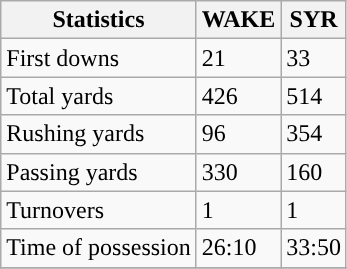<table class="wikitable" style="float: left;">
<tr>
<th>Statistics</th>
<th>WAKE</th>
<th>SYR</th>
</tr>
<tr>
<td>First downs</td>
<td>21</td>
<td>33</td>
</tr>
<tr>
<td>Total yards</td>
<td>426</td>
<td>514</td>
</tr>
<tr>
<td>Rushing yards</td>
<td>96</td>
<td>354</td>
</tr>
<tr>
<td>Passing yards</td>
<td>330</td>
<td>160</td>
</tr>
<tr>
<td>Turnovers</td>
<td>1</td>
<td>1</td>
</tr>
<tr>
<td>Time of possession</td>
<td>26:10</td>
<td>33:50</td>
</tr>
<tr>
</tr>
</table>
